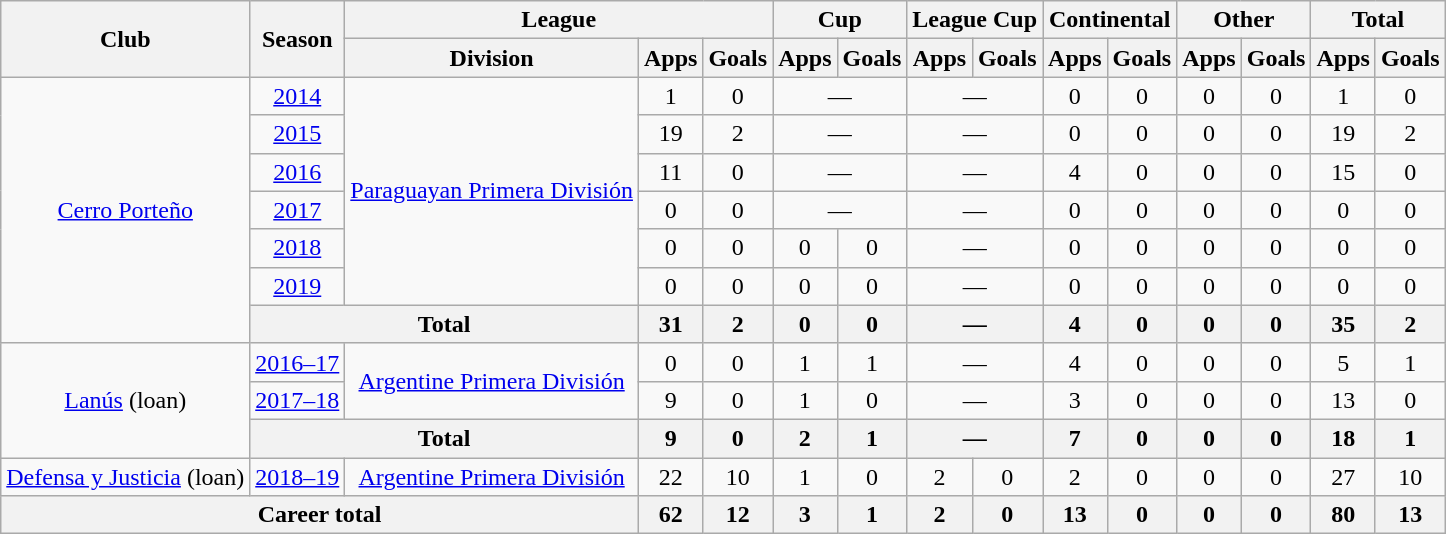<table class="wikitable" style="text-align:center">
<tr>
<th rowspan="2">Club</th>
<th rowspan="2">Season</th>
<th colspan="3">League</th>
<th colspan="2">Cup</th>
<th colspan="2">League Cup</th>
<th colspan="2">Continental</th>
<th colspan="2">Other</th>
<th colspan="2">Total</th>
</tr>
<tr>
<th>Division</th>
<th>Apps</th>
<th>Goals</th>
<th>Apps</th>
<th>Goals</th>
<th>Apps</th>
<th>Goals</th>
<th>Apps</th>
<th>Goals</th>
<th>Apps</th>
<th>Goals</th>
<th>Apps</th>
<th>Goals</th>
</tr>
<tr>
<td rowspan="7"><a href='#'>Cerro Porteño</a></td>
<td><a href='#'>2014</a></td>
<td rowspan="6"><a href='#'>Paraguayan Primera División</a></td>
<td>1</td>
<td>0</td>
<td colspan="2">—</td>
<td colspan="2">—</td>
<td>0</td>
<td>0</td>
<td>0</td>
<td>0</td>
<td>1</td>
<td>0</td>
</tr>
<tr>
<td><a href='#'>2015</a></td>
<td>19</td>
<td>2</td>
<td colspan="2">—</td>
<td colspan="2">—</td>
<td>0</td>
<td>0</td>
<td>0</td>
<td>0</td>
<td>19</td>
<td>2</td>
</tr>
<tr>
<td><a href='#'>2016</a></td>
<td>11</td>
<td>0</td>
<td colspan="2">—</td>
<td colspan="2">—</td>
<td>4</td>
<td>0</td>
<td>0</td>
<td>0</td>
<td>15</td>
<td>0</td>
</tr>
<tr>
<td><a href='#'>2017</a></td>
<td>0</td>
<td>0</td>
<td colspan="2">—</td>
<td colspan="2">—</td>
<td>0</td>
<td>0</td>
<td>0</td>
<td>0</td>
<td>0</td>
<td>0</td>
</tr>
<tr>
<td><a href='#'>2018</a></td>
<td>0</td>
<td>0</td>
<td>0</td>
<td>0</td>
<td colspan="2">—</td>
<td>0</td>
<td>0</td>
<td>0</td>
<td>0</td>
<td>0</td>
<td>0</td>
</tr>
<tr>
<td><a href='#'>2019</a></td>
<td>0</td>
<td>0</td>
<td>0</td>
<td>0</td>
<td colspan="2">—</td>
<td>0</td>
<td>0</td>
<td>0</td>
<td>0</td>
<td>0</td>
<td>0</td>
</tr>
<tr>
<th colspan="2">Total</th>
<th>31</th>
<th>2</th>
<th>0</th>
<th>0</th>
<th colspan="2">—</th>
<th>4</th>
<th>0</th>
<th>0</th>
<th>0</th>
<th>35</th>
<th>2</th>
</tr>
<tr>
<td rowspan="3"><a href='#'>Lanús</a> (loan)</td>
<td><a href='#'>2016–17</a></td>
<td rowspan="2"><a href='#'>Argentine Primera División</a></td>
<td>0</td>
<td>0</td>
<td>1</td>
<td>1</td>
<td colspan="2">—</td>
<td>4</td>
<td>0</td>
<td>0</td>
<td>0</td>
<td>5</td>
<td>1</td>
</tr>
<tr>
<td><a href='#'>2017–18</a></td>
<td>9</td>
<td>0</td>
<td>1</td>
<td>0</td>
<td colspan="2">—</td>
<td>3</td>
<td>0</td>
<td>0</td>
<td>0</td>
<td>13</td>
<td>0</td>
</tr>
<tr>
<th colspan="2">Total</th>
<th>9</th>
<th>0</th>
<th>2</th>
<th>1</th>
<th colspan="2">—</th>
<th>7</th>
<th>0</th>
<th>0</th>
<th>0</th>
<th>18</th>
<th>1</th>
</tr>
<tr>
<td rowspan="1"><a href='#'>Defensa y Justicia</a> (loan)</td>
<td><a href='#'>2018–19</a></td>
<td rowspan="1"><a href='#'>Argentine Primera División</a></td>
<td>22</td>
<td>10</td>
<td>1</td>
<td>0</td>
<td>2</td>
<td>0</td>
<td>2</td>
<td>0</td>
<td>0</td>
<td>0</td>
<td>27</td>
<td>10</td>
</tr>
<tr>
<th colspan="3">Career total</th>
<th>62</th>
<th>12</th>
<th>3</th>
<th>1</th>
<th>2</th>
<th>0</th>
<th>13</th>
<th>0</th>
<th>0</th>
<th>0</th>
<th>80</th>
<th>13</th>
</tr>
</table>
